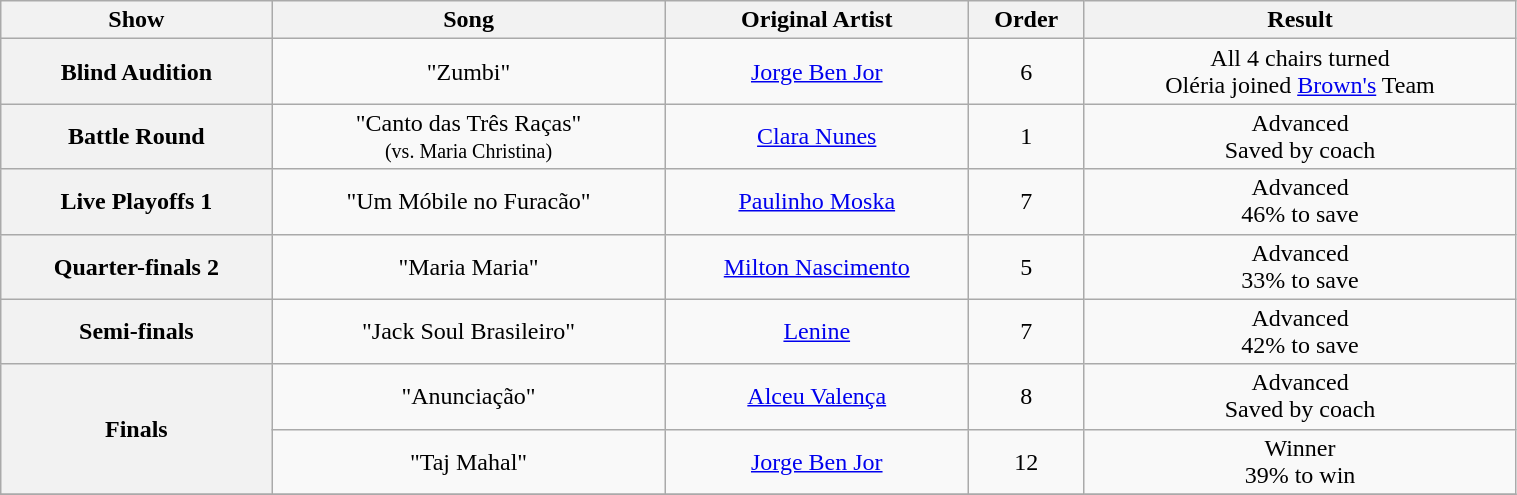<table class="wikitable" style="text-align:center; font-size:100%; width:80%">
<tr>
<th scope="col">Show</th>
<th scope="col">Song</th>
<th scope="col">Original Artist</th>
<th scope="col">Order</th>
<th scope="col">Result</th>
</tr>
<tr>
<th scope="row">Blind Audition</th>
<td>"Zumbi"</td>
<td><a href='#'>Jorge Ben Jor</a></td>
<td>6</td>
<td>All 4 chairs turned<br>Oléria joined <a href='#'>Brown's</a> Team</td>
</tr>
<tr>
<th scope="row">Battle Round</th>
<td>"Canto das Três Raças"<br><small>(vs. Maria Christina)</small></td>
<td><a href='#'>Clara Nunes</a></td>
<td>1</td>
<td>Advanced<br>Saved by coach</td>
</tr>
<tr>
<th scope="row">Live Playoffs 1</th>
<td>"Um Móbile no Furacão"</td>
<td><a href='#'>Paulinho Moska</a></td>
<td>7</td>
<td>Advanced<br>46% to save</td>
</tr>
<tr>
<th scope="row">Quarter-finals 2</th>
<td>"Maria Maria"</td>
<td><a href='#'>Milton Nascimento</a></td>
<td>5</td>
<td>Advanced<br>33% to save</td>
</tr>
<tr>
<th scope="row">Semi-finals</th>
<td>"Jack Soul Brasileiro"</td>
<td><a href='#'>Lenine</a></td>
<td>7</td>
<td>Advanced<br>42% to save</td>
</tr>
<tr>
<th rowspan="2" scope="row">Finals</th>
<td>"Anunciação"</td>
<td><a href='#'>Alceu Valença</a></td>
<td>8</td>
<td>Advanced<br>Saved by coach</td>
</tr>
<tr>
<td>"Taj Mahal"</td>
<td><a href='#'>Jorge Ben Jor</a></td>
<td>12</td>
<td>Winner<br>39% to win</td>
</tr>
<tr>
</tr>
</table>
